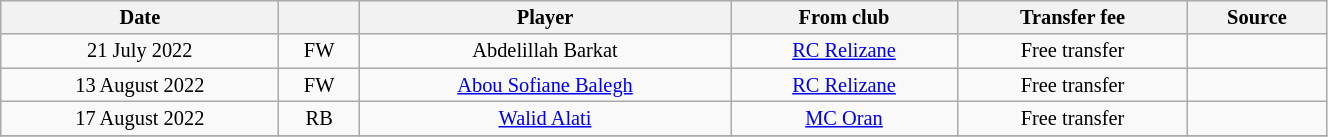<table class="wikitable sortable" style="width:70%; text-align:center; font-size:85%; text-align:centre;">
<tr>
<th>Date</th>
<th></th>
<th>Player</th>
<th>From club</th>
<th>Transfer fee</th>
<th>Source</th>
</tr>
<tr>
<td>21 July 2022</td>
<td>FW</td>
<td> Abdelillah Barkat</td>
<td><a href='#'>RC Relizane</a></td>
<td>Free transfer</td>
<td></td>
</tr>
<tr>
<td>13 August 2022</td>
<td>FW</td>
<td> <a href='#'>Abou Sofiane Balegh</a></td>
<td><a href='#'>RC Relizane</a></td>
<td>Free transfer</td>
<td></td>
</tr>
<tr>
<td>17 August 2022</td>
<td>RB</td>
<td> <a href='#'>Walid Alati</a></td>
<td><a href='#'>MC Oran</a></td>
<td>Free transfer</td>
<td></td>
</tr>
<tr>
</tr>
</table>
